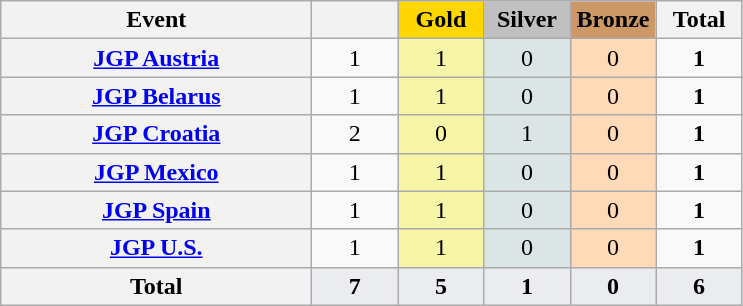<table class="wikitable sortable plainrowheaders" style="text-align:center">
<tr>
<th scope=col width=200px>Event</th>
<th scope=col width=50px></th>
<th scope=col width=50px style="background-color:gold">Gold</th>
<th scope=col width=50px style="background-color:silver">Silver</th>
<th scope=col width=50px style="background-color:#C96">Bronze</th>
<th scope=col width=50px>Total</th>
</tr>
<tr>
<th scope=row><a href='#'>JGP Austria</a></th>
<td>1</td>
<td bgcolor=#F7F6A8>1</td>
<td bgcolor=#DCE5E5>0</td>
<td bgcolor=#FFDAB9>0</td>
<td><strong>1</strong></td>
</tr>
<tr>
<th scope=row><a href='#'>JGP Belarus</a></th>
<td>1</td>
<td bgcolor=#F7F6A8>1</td>
<td bgcolor=#DCE5E5>0</td>
<td bgcolor=#FFDAB9>0</td>
<td><strong>1</strong></td>
</tr>
<tr>
<th scope=row> <a href='#'>JGP Croatia</a></th>
<td>2</td>
<td bgcolor="#F7F6A8">0</td>
<td bgcolor=#DCE5E5>1</td>
<td bgcolor="#FFDAB9">0</td>
<td><strong>1</strong></td>
</tr>
<tr>
<th scope=row> <a href='#'>JGP Mexico</a></th>
<td>1</td>
<td bgcolor=#F7F6A8>1</td>
<td bgcolor="#DCE5E5">0</td>
<td bgcolor=#FFDAB9>0</td>
<td><strong>1</strong></td>
</tr>
<tr>
<th scope=row> <a href='#'>JGP Spain</a></th>
<td>1</td>
<td bgcolor=#F7F6A8>1</td>
<td bgcolor="#DCE5E5">0</td>
<td bgcolor=#FFDAB9>0</td>
<td><strong>1</strong></td>
</tr>
<tr>
<th scope=row> <a href='#'>JGP U.S.</a></th>
<td>1</td>
<td bgcolor=#F7F6A8>1</td>
<td bgcolor="#DCE5E5">0</td>
<td bgcolor=#FFDAB9>0</td>
<td><strong>1</strong></td>
</tr>
<tr style="background:#EAECF0; font-weight:bold">
<th scope=row><strong>Total</strong></th>
<td>7</td>
<td>5</td>
<td>1</td>
<td>0</td>
<td>6</td>
</tr>
</table>
